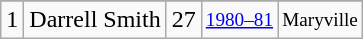<table class="wikitable">
<tr>
</tr>
<tr>
<td>1</td>
<td>Darrell Smith</td>
<td>27</td>
<td style="font-size:80%;"><a href='#'>1980–81</a></td>
<td style="font-size:80%;">Maryville</td>
</tr>
</table>
